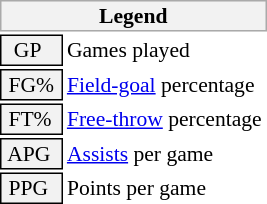<table class="toccolours" style="font-size: 90%; white-space: nowrap;">
<tr>
<th colspan="6" style="background:#f2f2f2; border:1px solid #aaa;">Legend</th>
</tr>
<tr>
<td style="background:#f2f2f2; border:1px solid black;">  GP</td>
<td>Games played</td>
</tr>
<tr>
<td style="background:#f2f2f2; border:1px solid black;"> FG% </td>
<td style="padding-right: 8px"><a href='#'>Field-goal</a> percentage</td>
</tr>
<tr>
<td style="background:#f2f2f2; border:1px solid black;"> FT% </td>
<td><a href='#'>Free-throw</a> percentage</td>
</tr>
<tr>
<td style="background:#f2f2f2; border:1px solid black;"> APG </td>
<td><a href='#'>Assists</a> per game</td>
</tr>
<tr>
<td style="background:#f2f2f2; border:1px solid black;"> PPG </td>
<td>Points per game</td>
</tr>
<tr>
</tr>
</table>
